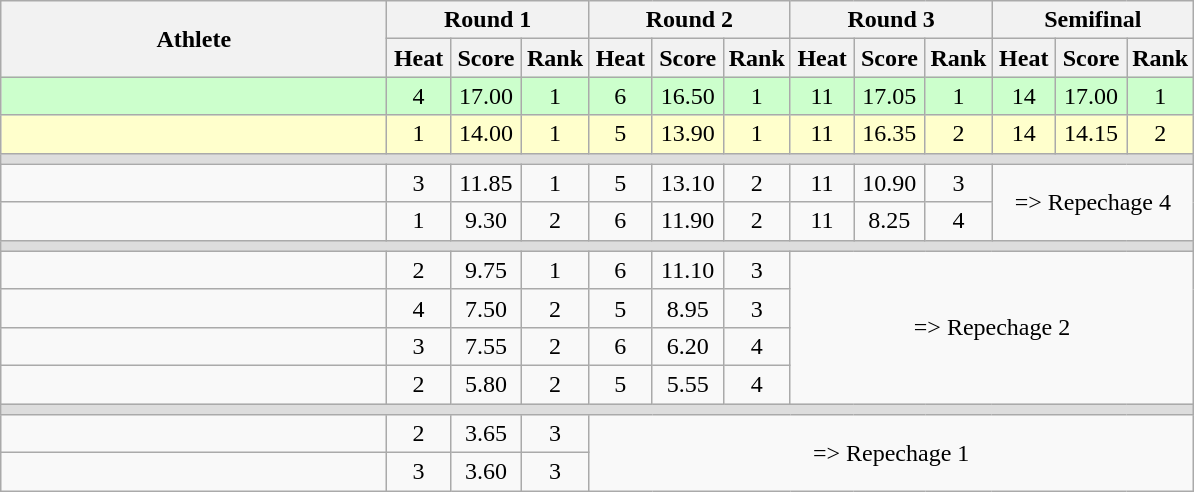<table class=wikitable style="text-align:center">
<tr>
<th rowspan=2 width=250>Athlete</th>
<th colspan=3>Round 1</th>
<th colspan=3>Round 2</th>
<th colspan=3>Round 3</th>
<th colspan=3>Semifinal</th>
</tr>
<tr>
<th width=35>Heat</th>
<th width=40>Score</th>
<th width=35>Rank</th>
<th width=35>Heat</th>
<th width=40>Score</th>
<th width=35>Rank</th>
<th width=35>Heat</th>
<th width=40>Score</th>
<th width=35>Rank</th>
<th width=35>Heat</th>
<th width=40>Score</th>
<th width=35>Rank</th>
</tr>
<tr bgcolor="ccffcc">
<td align=left></td>
<td>4</td>
<td>17.00</td>
<td>1</td>
<td>6</td>
<td>16.50</td>
<td>1</td>
<td>11</td>
<td>17.05</td>
<td>1</td>
<td>14</td>
<td>17.00</td>
<td>1</td>
</tr>
<tr bgcolor="ffffcc">
<td align=left></td>
<td>1</td>
<td>14.00</td>
<td>1</td>
<td>5</td>
<td>13.90</td>
<td>1</td>
<td>11</td>
<td>16.35</td>
<td>2</td>
<td>14</td>
<td>14.15</td>
<td>2</td>
</tr>
<tr bgcolor=#DDDDDD>
<td colspan=13></td>
</tr>
<tr>
<td align=left></td>
<td>3</td>
<td>11.85</td>
<td>1</td>
<td>5</td>
<td>13.10</td>
<td>2</td>
<td>11</td>
<td>10.90</td>
<td>3</td>
<td rowspan=2 colspan=3>=> Repechage 4</td>
</tr>
<tr>
<td align=left></td>
<td>1</td>
<td>9.30</td>
<td>2</td>
<td>6</td>
<td>11.90</td>
<td>2</td>
<td>11</td>
<td>8.25</td>
<td>4</td>
</tr>
<tr bgcolor=#DDDDDD>
<td colspan=13></td>
</tr>
<tr>
<td align=left></td>
<td>2</td>
<td>9.75</td>
<td>1</td>
<td>6</td>
<td>11.10</td>
<td>3</td>
<td rowspan=4 colspan=6>=> Repechage 2</td>
</tr>
<tr>
<td align=left></td>
<td>4</td>
<td>7.50</td>
<td>2</td>
<td>5</td>
<td>8.95</td>
<td>3</td>
</tr>
<tr>
<td align=left></td>
<td>3</td>
<td>7.55</td>
<td>2</td>
<td>6</td>
<td>6.20</td>
<td>4</td>
</tr>
<tr>
<td align=left></td>
<td>2</td>
<td>5.80</td>
<td>2</td>
<td>5</td>
<td>5.55</td>
<td>4</td>
</tr>
<tr bgcolor=#DDDDDD>
<td colspan=13></td>
</tr>
<tr>
<td align=left></td>
<td>2</td>
<td>3.65</td>
<td>3</td>
<td rowspan=2 colspan=9>=> Repechage 1</td>
</tr>
<tr>
<td align=left></td>
<td>3</td>
<td>3.60</td>
<td>3</td>
</tr>
</table>
